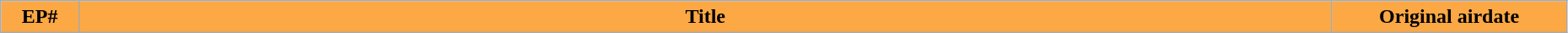<table class="wikitable" width="98%" style="background: #FFF;">
<tr>
<th style="background: #FCA845;" width="5%">EP#</th>
<th style="background: #FCA845;">Title</th>
<th style="background: #FCA845;" width="15%">Original airdate<br>























</th>
</tr>
</table>
